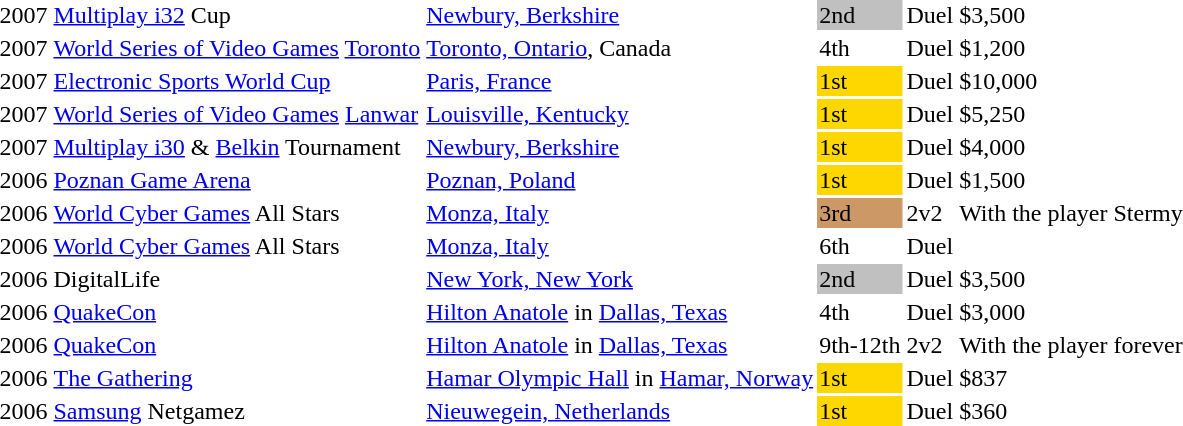<table>
<tr>
<td>2007</td>
<td><a href='#'>Multiplay i32</a> Cup</td>
<td><a href='#'>Newbury, Berkshire</a></td>
<td bgcolor="silver">2nd</td>
<td>Duel</td>
<td>$3,500</td>
</tr>
<tr>
<td>2007</td>
<td><a href='#'>World Series of Video Games</a> <a href='#'>Toronto</a></td>
<td><a href='#'>Toronto, Ontario</a>, Canada</td>
<td>4th</td>
<td>Duel</td>
<td>$1,200</td>
</tr>
<tr>
<td>2007</td>
<td><a href='#'>Electronic Sports World Cup</a></td>
<td><a href='#'>Paris, France</a></td>
<td bgcolor="gold">1st</td>
<td>Duel</td>
<td>$10,000</td>
</tr>
<tr>
<td>2007</td>
<td><a href='#'>World Series of Video Games</a> <a href='#'>Lanwar</a></td>
<td><a href='#'>Louisville, Kentucky</a></td>
<td bgcolor="gold">1st</td>
<td>Duel</td>
<td>$5,250</td>
</tr>
<tr>
<td>2007</td>
<td><a href='#'>Multiplay i30</a> & <a href='#'>Belkin</a> Tournament</td>
<td><a href='#'>Newbury, Berkshire</a></td>
<td bgcolor="gold">1st</td>
<td>Duel</td>
<td>$4,000</td>
</tr>
<tr>
<td>2006</td>
<td><a href='#'>Poznan Game Arena</a></td>
<td><a href='#'>Poznan, Poland</a></td>
<td bgcolor="gold">1st</td>
<td>Duel</td>
<td>$1,500</td>
</tr>
<tr>
<td>2006</td>
<td><a href='#'>World Cyber Games</a> All Stars</td>
<td><a href='#'>Monza, Italy</a></td>
<td bgcolor="#cc9966">3rd</td>
<td>2v2</td>
<td>With the player Stermy</td>
</tr>
<tr>
<td>2006</td>
<td><a href='#'>World Cyber Games</a> All Stars</td>
<td><a href='#'>Monza, Italy</a></td>
<td>6th</td>
<td>Duel</td>
<td></td>
</tr>
<tr>
<td>2006</td>
<td>DigitalLife</td>
<td><a href='#'>New York, New York</a></td>
<td bgcolor="silver">2nd</td>
<td>Duel</td>
<td>$3,500</td>
</tr>
<tr>
<td>2006</td>
<td><a href='#'>QuakeCon</a></td>
<td><a href='#'>Hilton Anatole</a> in <a href='#'>Dallas, Texas</a></td>
<td>4th</td>
<td>Duel</td>
<td>$3,000</td>
</tr>
<tr>
<td>2006</td>
<td><a href='#'>QuakeCon</a></td>
<td><a href='#'>Hilton Anatole</a> in <a href='#'>Dallas, Texas</a></td>
<td>9th-12th</td>
<td>2v2</td>
<td>With the player forever</td>
</tr>
<tr>
<td>2006</td>
<td><a href='#'>The Gathering</a></td>
<td><a href='#'>Hamar Olympic Hall</a> in <a href='#'>Hamar, Norway</a></td>
<td bgcolor="gold">1st</td>
<td>Duel</td>
<td>$837</td>
</tr>
<tr>
<td>2006</td>
<td><a href='#'>Samsung</a> Netgamez</td>
<td><a href='#'>Nieuwegein, Netherlands</a></td>
<td bgcolor="gold">1st</td>
<td>Duel</td>
<td>$360</td>
</tr>
</table>
